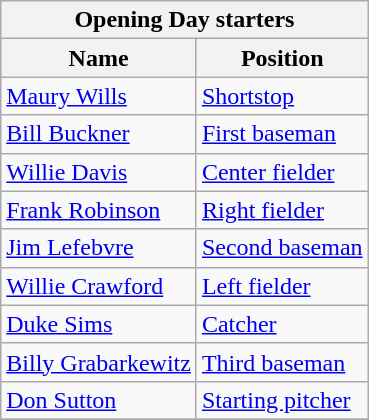<table class="wikitable" style="text-align:left">
<tr>
<th colspan="2">Opening Day starters</th>
</tr>
<tr>
<th>Name</th>
<th>Position</th>
</tr>
<tr>
<td><a href='#'>Maury Wills</a></td>
<td><a href='#'>Shortstop</a></td>
</tr>
<tr>
<td><a href='#'>Bill Buckner</a></td>
<td><a href='#'>First baseman</a></td>
</tr>
<tr>
<td><a href='#'>Willie Davis</a></td>
<td><a href='#'>Center fielder</a></td>
</tr>
<tr>
<td><a href='#'>Frank Robinson</a></td>
<td><a href='#'>Right fielder</a></td>
</tr>
<tr>
<td><a href='#'>Jim Lefebvre</a></td>
<td><a href='#'>Second baseman</a></td>
</tr>
<tr>
<td><a href='#'>Willie Crawford</a></td>
<td><a href='#'>Left fielder</a></td>
</tr>
<tr>
<td><a href='#'>Duke Sims</a></td>
<td><a href='#'>Catcher</a></td>
</tr>
<tr>
<td><a href='#'>Billy Grabarkewitz</a></td>
<td><a href='#'>Third baseman</a></td>
</tr>
<tr>
<td><a href='#'>Don Sutton</a></td>
<td><a href='#'>Starting pitcher</a></td>
</tr>
<tr>
</tr>
</table>
